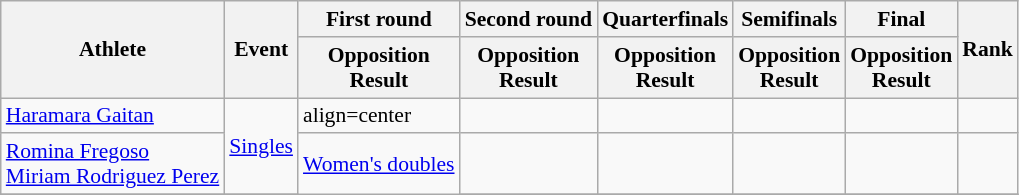<table class="wikitable" style="font-size:90%">
<tr>
<th rowspan="2">Athlete</th>
<th rowspan="2">Event</th>
<th>First round</th>
<th>Second round</th>
<th>Quarterfinals</th>
<th>Semifinals</th>
<th>Final</th>
<th rowspan="2">Rank</th>
</tr>
<tr>
<th>Opposition<br>Result</th>
<th>Opposition<br>Result</th>
<th>Opposition<br>Result</th>
<th>Opposition<br>Result</th>
<th>Opposition<br>Result</th>
</tr>
<tr>
<td><a href='#'>Haramara Gaitan</a></td>
<td rowspan=2><a href='#'>Singles</a></td>
<td>align=center </td>
<td></td>
<td></td>
<td></td>
<td></td>
<td></td>
</tr>
<tr>
<td><a href='#'>Romina Fregoso</a><br><a href='#'>Miriam Rodriguez Perez</a></td>
<td rowspan=2><a href='#'>Women's doubles</a></td>
<td><br></td>
<td></td>
<td></td>
<td></td>
<td></td>
</tr>
<tr>
</tr>
</table>
